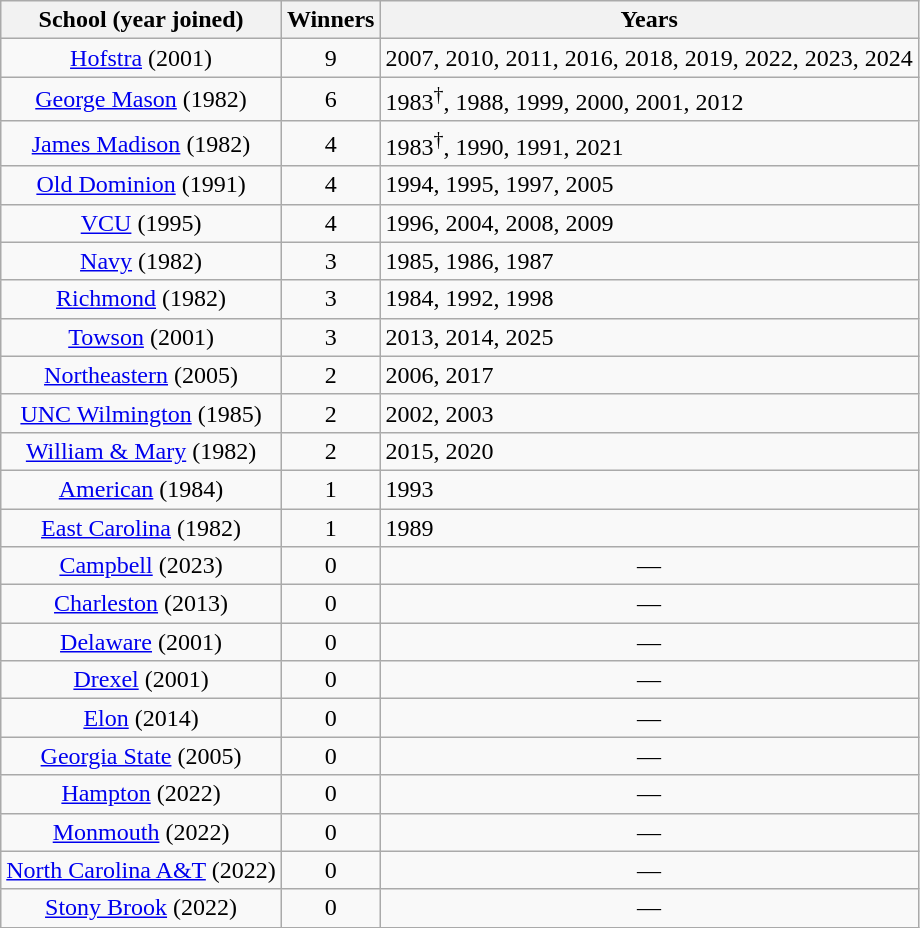<table class="wikitable">
<tr>
<th>School (year joined)</th>
<th>Winners</th>
<th>Years</th>
</tr>
<tr align="center">
<td><a href='#'>Hofstra</a> (2001)</td>
<td>9</td>
<td align="left">2007, 2010, 2011, 2016, 2018, 2019, 2022, 2023, 2024</td>
</tr>
<tr align="center">
<td><a href='#'>George Mason</a> (1982)</td>
<td>6</td>
<td align="left">1983<sup>†</sup>, 1988, 1999, 2000, 2001, 2012</td>
</tr>
<tr align="center">
<td><a href='#'>James Madison</a> (1982)</td>
<td>4</td>
<td align="left">1983<sup>†</sup>, 1990, 1991, 2021</td>
</tr>
<tr align="center">
<td><a href='#'>Old Dominion</a> (1991)</td>
<td>4</td>
<td align="left">1994, 1995, 1997, 2005</td>
</tr>
<tr align="center">
<td><a href='#'>VCU</a> (1995)</td>
<td>4</td>
<td align="left">1996, 2004, 2008, 2009</td>
</tr>
<tr align="center">
<td><a href='#'>Navy</a> (1982)</td>
<td>3</td>
<td align="left">1985, 1986, 1987</td>
</tr>
<tr align="center">
<td><a href='#'>Richmond</a> (1982)</td>
<td>3</td>
<td align="left">1984, 1992, 1998</td>
</tr>
<tr align="center">
<td><a href='#'>Towson</a> (2001)</td>
<td>3</td>
<td align="left">2013, 2014, 2025</td>
</tr>
<tr align="center">
<td><a href='#'>Northeastern</a> (2005)</td>
<td>2</td>
<td align="left">2006, 2017</td>
</tr>
<tr align="center">
<td><a href='#'>UNC Wilmington</a> (1985)</td>
<td>2</td>
<td align="left">2002, 2003</td>
</tr>
<tr align="center">
<td><a href='#'>William & Mary</a> (1982)</td>
<td>2</td>
<td align="left">2015, 2020</td>
</tr>
<tr align="center">
<td><a href='#'>American</a> (1984)</td>
<td>1</td>
<td align="left">1993</td>
</tr>
<tr align="center">
<td><a href='#'>East Carolina</a> (1982)</td>
<td>1</td>
<td align="left">1989</td>
</tr>
<tr align="center">
<td><a href='#'>Campbell</a> (2023)</td>
<td>0</td>
<td>—</td>
</tr>
<tr align="center">
<td><a href='#'>Charleston</a> (2013)</td>
<td>0</td>
<td>—</td>
</tr>
<tr align="center">
<td><a href='#'>Delaware</a> (2001)</td>
<td>0</td>
<td>—</td>
</tr>
<tr align="center">
<td><a href='#'>Drexel</a> (2001)</td>
<td>0</td>
<td>—</td>
</tr>
<tr align="center">
<td><a href='#'>Elon</a> (2014)</td>
<td>0</td>
<td>—</td>
</tr>
<tr align="center">
<td><a href='#'>Georgia State</a> (2005)</td>
<td>0</td>
<td>—</td>
</tr>
<tr align="center">
<td><a href='#'>Hampton</a> (2022)</td>
<td>0</td>
<td>—</td>
</tr>
<tr align="center">
<td><a href='#'>Monmouth</a> (2022)</td>
<td>0</td>
<td>—</td>
</tr>
<tr align="center">
<td><a href='#'>North Carolina A&T</a> (2022)</td>
<td>0</td>
<td>—</td>
</tr>
<tr align="center">
<td><a href='#'>Stony Brook</a> (2022)</td>
<td>0</td>
<td>—</td>
</tr>
</table>
